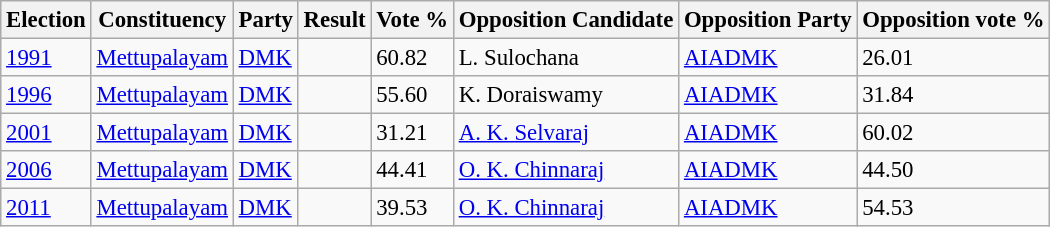<table class="sortable wikitable"style="font-size: 95%">
<tr>
<th>Election</th>
<th>Constituency</th>
<th>Party</th>
<th>Result</th>
<th>Vote %</th>
<th>Opposition Candidate</th>
<th>Opposition Party</th>
<th>Opposition vote %</th>
</tr>
<tr>
<td><a href='#'>1991</a></td>
<td><a href='#'>Mettupalayam</a></td>
<td><a href='#'>DMK</a></td>
<td></td>
<td>60.82</td>
<td>L. Sulochana</td>
<td><a href='#'>AIADMK</a></td>
<td>26.01</td>
</tr>
<tr>
<td><a href='#'>1996</a></td>
<td><a href='#'>Mettupalayam</a></td>
<td><a href='#'>DMK</a></td>
<td></td>
<td>55.60</td>
<td>K. Doraiswamy</td>
<td><a href='#'>AIADMK</a></td>
<td>31.84</td>
</tr>
<tr>
<td><a href='#'>2001</a></td>
<td><a href='#'>Mettupalayam</a></td>
<td><a href='#'>DMK</a></td>
<td></td>
<td>31.21</td>
<td><a href='#'>A. K. Selvaraj</a></td>
<td><a href='#'>AIADMK</a></td>
<td>60.02</td>
</tr>
<tr>
<td><a href='#'>2006</a></td>
<td><a href='#'>Mettupalayam</a></td>
<td><a href='#'>DMK</a></td>
<td></td>
<td>44.41</td>
<td><a href='#'>O. K. Chinnaraj</a></td>
<td><a href='#'>AIADMK</a></td>
<td>44.50</td>
</tr>
<tr>
<td><a href='#'>2011</a></td>
<td><a href='#'>Mettupalayam</a></td>
<td><a href='#'>DMK</a></td>
<td></td>
<td>39.53</td>
<td><a href='#'>O. K. Chinnaraj</a></td>
<td><a href='#'>AIADMK</a></td>
<td>54.53</td>
</tr>
</table>
